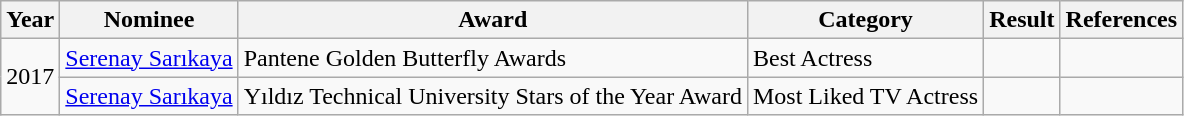<table class="wikitable">
<tr>
<th>Year</th>
<th>Nominee</th>
<th>Award</th>
<th>Category</th>
<th>Result</th>
<th>References</th>
</tr>
<tr>
<td rowspan="2">2017</td>
<td><a href='#'>Serenay Sarıkaya</a></td>
<td>Pantene Golden Butterfly Awards</td>
<td>Best Actress</td>
<td></td>
<td style="text-align: center;"></td>
</tr>
<tr>
<td><a href='#'>Serenay Sarıkaya</a></td>
<td>Yıldız Technical University Stars of the Year Award</td>
<td>Most Liked TV Actress</td>
<td></td>
<td style="text-align: center;"></td>
</tr>
</table>
